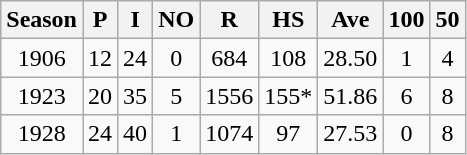<table class="wikitable" style="text-align: center;">
<tr>
<th>Season</th>
<th>P</th>
<th>I</th>
<th>NO</th>
<th>R</th>
<th>HS</th>
<th>Ave</th>
<th>100</th>
<th>50</th>
</tr>
<tr>
<td>1906</td>
<td>12</td>
<td>24</td>
<td>0</td>
<td>684</td>
<td>108</td>
<td>28.50</td>
<td>1</td>
<td>4</td>
</tr>
<tr>
<td>1923</td>
<td>20</td>
<td>35</td>
<td>5</td>
<td>1556</td>
<td>155*</td>
<td>51.86</td>
<td>6</td>
<td>8</td>
</tr>
<tr>
<td>1928</td>
<td>24</td>
<td>40</td>
<td>1</td>
<td>1074</td>
<td>97</td>
<td>27.53</td>
<td>0</td>
<td>8</td>
</tr>
</table>
